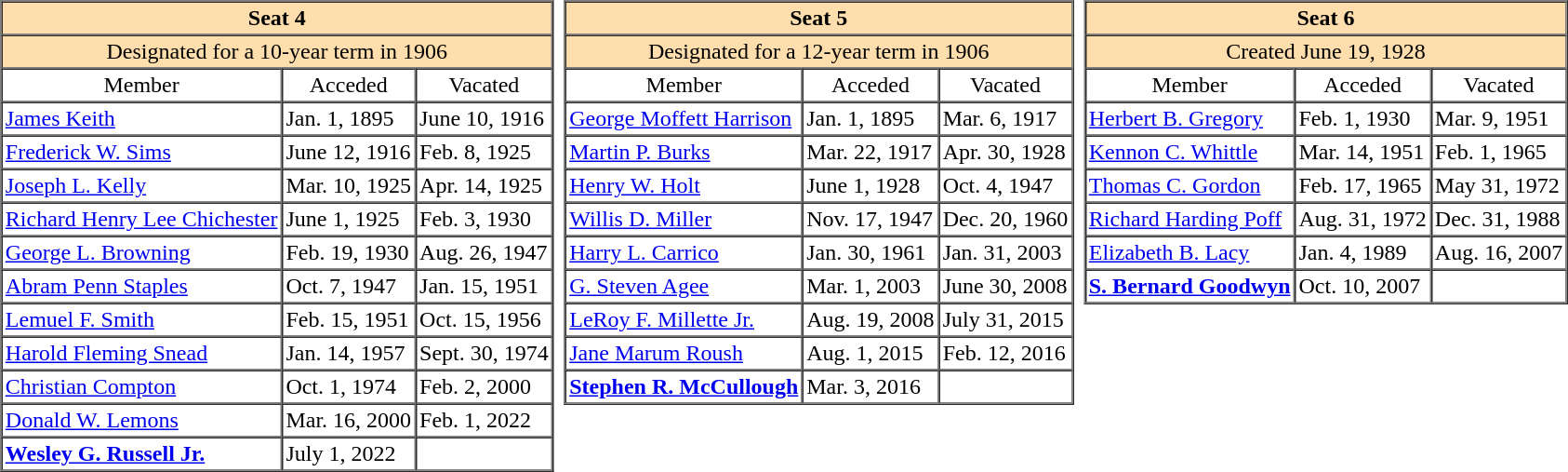<table align="center" cellspacing="5">
<tr>
<td valign="top"><br><table border=1 cellspacing=0 cellpadding=2>
<tr>
<th colspan="3" align=center style="background:#ffdead;" width="200">Seat 4</th>
</tr>
<tr>
<td colspan="3" align=center style="background:#ffdead;">Designated for a 10-year term in 1906</td>
</tr>
<tr>
<td align=center>Member</td>
<td align=center>Acceded</td>
<td align=center>Vacated</td>
</tr>
<tr>
<td><a href='#'>James Keith</a></td>
<td>Jan. 1, 1895</td>
<td>June 10, 1916</td>
</tr>
<tr>
<td><a href='#'>Frederick W. Sims</a></td>
<td>June 12, 1916</td>
<td>Feb. 8, 1925</td>
</tr>
<tr>
<td><a href='#'>Joseph L. Kelly</a></td>
<td>Mar. 10, 1925</td>
<td>Apr. 14, 1925</td>
</tr>
<tr>
<td><a href='#'>Richard Henry Lee Chichester</a></td>
<td>June 1, 1925</td>
<td>Feb. 3, 1930</td>
</tr>
<tr>
<td><a href='#'>George L. Browning</a></td>
<td>Feb. 19, 1930</td>
<td>Aug. 26, 1947</td>
</tr>
<tr>
<td><a href='#'>Abram Penn Staples</a></td>
<td>Oct. 7, 1947</td>
<td>Jan. 15, 1951</td>
</tr>
<tr>
<td><a href='#'>Lemuel F. Smith</a></td>
<td>Feb. 15, 1951</td>
<td>Oct. 15, 1956</td>
</tr>
<tr>
<td><a href='#'>Harold Fleming Snead</a></td>
<td>Jan. 14, 1957</td>
<td>Sept. 30, 1974</td>
</tr>
<tr>
<td><a href='#'>Christian Compton</a></td>
<td>Oct. 1, 1974</td>
<td>Feb. 2, 2000</td>
</tr>
<tr>
<td><a href='#'>Donald W. Lemons</a></td>
<td>Mar. 16, 2000</td>
<td>Feb. 1, 2022</td>
</tr>
<tr>
<td><strong><a href='#'>Wesley G. Russell Jr.</a></strong></td>
<td>July 1, 2022</td>
<td></td>
</tr>
</table>
</td>
<td valign="top"><br><table border=1 cellspacing=0 cellpadding=2>
<tr>
<th colspan="3" align=center style="background:#ffdead;" width="200">Seat 5</th>
</tr>
<tr>
<td colspan="3" align=center style="background:#ffdead;">Designated for a 12-year term in 1906</td>
</tr>
<tr>
<td align=center>Member</td>
<td align=center>Acceded</td>
<td align=center>Vacated</td>
</tr>
<tr>
<td><a href='#'>George Moffett Harrison</a></td>
<td>Jan. 1, 1895</td>
<td>Mar. 6, 1917</td>
</tr>
<tr>
<td><a href='#'>Martin P. Burks</a></td>
<td>Mar. 22, 1917</td>
<td>Apr. 30, 1928</td>
</tr>
<tr>
<td><a href='#'>Henry W. Holt</a></td>
<td>June 1, 1928</td>
<td>Oct. 4, 1947</td>
</tr>
<tr>
<td><a href='#'>Willis D. Miller</a></td>
<td>Nov. 17, 1947</td>
<td>Dec. 20, 1960</td>
</tr>
<tr>
<td><a href='#'>Harry L. Carrico</a></td>
<td>Jan. 30, 1961</td>
<td>Jan. 31, 2003</td>
</tr>
<tr>
<td><a href='#'>G. Steven Agee</a></td>
<td>Mar. 1, 2003</td>
<td>June 30, 2008</td>
</tr>
<tr>
<td><a href='#'>LeRoy F. Millette Jr.</a></td>
<td>Aug. 19, 2008</td>
<td>July 31, 2015</td>
</tr>
<tr>
<td><a href='#'>Jane Marum Roush</a></td>
<td>Aug. 1, 2015</td>
<td>Feb. 12, 2016</td>
</tr>
<tr>
<td align=center><strong><a href='#'>Stephen R. McCullough</a></strong></td>
<td>Mar. 3, 2016</td>
<td></td>
</tr>
</table>
</td>
<td valign="top"><br><table border=1 cellspacing=0 cellpadding=2>
<tr>
<th colspan="3" align=center style="background:#ffdead;" width="200">Seat 6</th>
</tr>
<tr>
<td colspan="3" align=center style="background:#ffdead;">Created June 19, 1928</td>
</tr>
<tr>
<td align=center>Member</td>
<td align=center>Acceded</td>
<td align=center>Vacated</td>
</tr>
<tr>
<td><a href='#'>Herbert B. Gregory</a></td>
<td>Feb. 1, 1930</td>
<td>Mar. 9, 1951</td>
</tr>
<tr>
<td><a href='#'>Kennon C. Whittle</a></td>
<td>Mar. 14, 1951</td>
<td>Feb. 1, 1965</td>
</tr>
<tr>
<td><a href='#'>Thomas C. Gordon</a></td>
<td>Feb. 17, 1965</td>
<td>May 31, 1972</td>
</tr>
<tr>
<td><a href='#'>Richard Harding Poff</a></td>
<td>Aug. 31, 1972</td>
<td>Dec. 31, 1988</td>
</tr>
<tr>
<td><a href='#'>Elizabeth B. Lacy</a></td>
<td>Jan. 4, 1989</td>
<td>Aug. 16, 2007</td>
</tr>
<tr>
<td><strong><a href='#'>S. Bernard Goodwyn</a></strong></td>
<td>Oct. 10, 2007</td>
<td></td>
</tr>
</table>
</td>
</tr>
</table>
